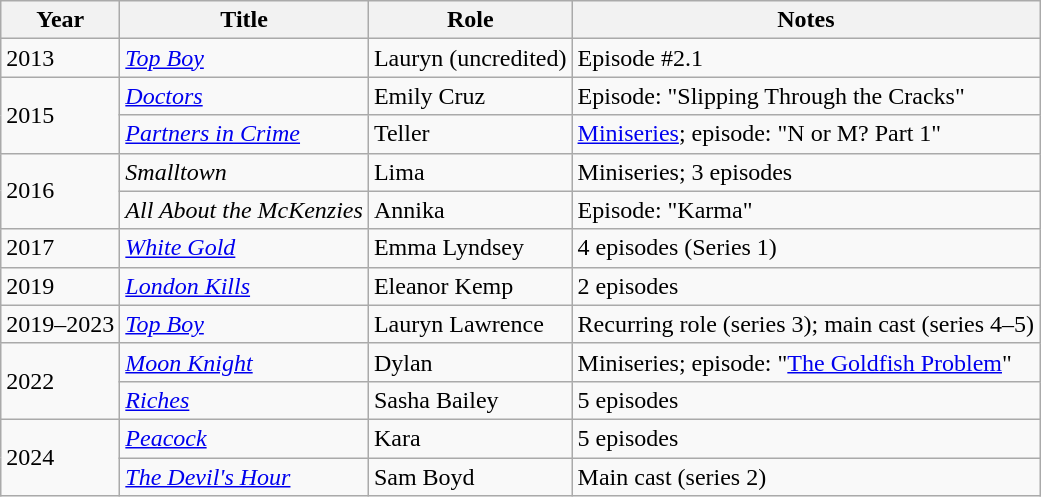<table class="wikitable sortable">
<tr>
<th>Year</th>
<th>Title</th>
<th>Role</th>
<th class="unsortable">Notes</th>
</tr>
<tr>
<td>2013</td>
<td><em><a href='#'>Top Boy</a></em></td>
<td>Lauryn (uncredited)</td>
<td>Episode #2.1</td>
</tr>
<tr>
<td rowspan="2">2015</td>
<td><em><a href='#'>Doctors</a></em></td>
<td>Emily Cruz</td>
<td>Episode: "Slipping Through the Cracks"</td>
</tr>
<tr>
<td><em><a href='#'>Partners in Crime</a></em></td>
<td>Teller</td>
<td><a href='#'>Miniseries</a>; episode: "N or M? Part 1"</td>
</tr>
<tr>
<td rowspan="2">2016</td>
<td><em>Smalltown</em></td>
<td>Lima</td>
<td>Miniseries; 3 episodes</td>
</tr>
<tr>
<td><em>All About the McKenzies</em></td>
<td>Annika</td>
<td>Episode: "Karma"</td>
</tr>
<tr>
<td>2017</td>
<td><em><a href='#'>White Gold</a></em></td>
<td>Emma Lyndsey</td>
<td>4 episodes (Series 1)</td>
</tr>
<tr>
<td>2019</td>
<td><em><a href='#'>London Kills</a></em></td>
<td>Eleanor Kemp</td>
<td>2 episodes</td>
</tr>
<tr>
<td>2019–2023</td>
<td><em><a href='#'>Top Boy</a></em></td>
<td>Lauryn Lawrence</td>
<td>Recurring role (series 3); main cast (series 4–5)</td>
</tr>
<tr>
<td rowspan="2">2022</td>
<td><em><a href='#'>Moon Knight</a></em></td>
<td>Dylan</td>
<td>Miniseries; episode: "<a href='#'>The Goldfish Problem</a>"</td>
</tr>
<tr>
<td><em><a href='#'>Riches</a></em></td>
<td>Sasha Bailey</td>
<td>5 episodes</td>
</tr>
<tr>
<td rowspan="2">2024</td>
<td><em><a href='#'>Peacock</a></em></td>
<td>Kara</td>
<td>5 episodes</td>
</tr>
<tr>
<td data-sort-value="Devil's Hour, The"><em><a href='#'>The Devil's Hour</a></em></td>
<td>Sam Boyd</td>
<td>Main cast (series 2)</td>
</tr>
</table>
